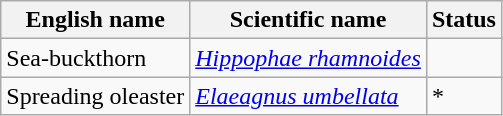<table class="wikitable" |>
<tr>
<th>English name</th>
<th>Scientific name</th>
<th>Status</th>
</tr>
<tr>
<td>Sea-buckthorn</td>
<td><em><a href='#'>Hippophae rhamnoides</a></em></td>
<td></td>
</tr>
<tr>
<td>Spreading oleaster</td>
<td><em><a href='#'>Elaeagnus umbellata</a></em></td>
<td>*</td>
</tr>
</table>
